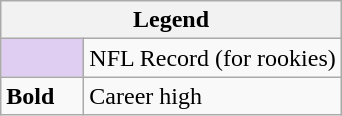<table class="wikitable">
<tr>
<th colspan="2">Legend</th>
</tr>
<tr>
<td style="background:#e0cef2; width:3em;"></td>
<td>NFL Record (for rookies)</td>
</tr>
<tr>
<td><strong>Bold</strong></td>
<td>Career high</td>
</tr>
</table>
